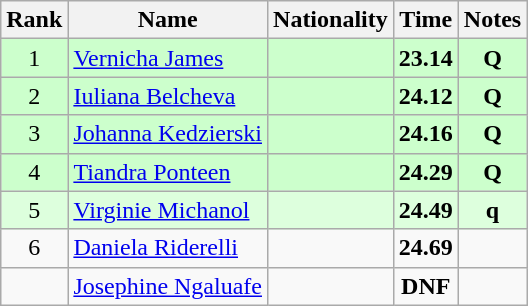<table class="wikitable sortable" style="text-align:center">
<tr>
<th>Rank</th>
<th>Name</th>
<th>Nationality</th>
<th>Time</th>
<th>Notes</th>
</tr>
<tr bgcolor=ccffcc>
<td>1</td>
<td align=left><a href='#'>Vernicha James</a></td>
<td align=left></td>
<td><strong>23.14</strong></td>
<td><strong>Q</strong></td>
</tr>
<tr bgcolor=ccffcc>
<td>2</td>
<td align=left><a href='#'>Iuliana Belcheva</a></td>
<td align=left></td>
<td><strong>24.12</strong></td>
<td><strong>Q</strong></td>
</tr>
<tr bgcolor=ccffcc>
<td>3</td>
<td align=left><a href='#'>Johanna Kedzierski</a></td>
<td align=left></td>
<td><strong>24.16</strong></td>
<td><strong>Q</strong></td>
</tr>
<tr bgcolor=ccffcc>
<td>4</td>
<td align=left><a href='#'>Tiandra Ponteen</a></td>
<td align=left></td>
<td><strong>24.29</strong></td>
<td><strong>Q</strong></td>
</tr>
<tr bgcolor=ddffdd>
<td>5</td>
<td align=left><a href='#'>Virginie Michanol</a></td>
<td align=left></td>
<td><strong>24.49</strong></td>
<td><strong>q</strong></td>
</tr>
<tr>
<td>6</td>
<td align=left><a href='#'>Daniela Riderelli</a></td>
<td align=left></td>
<td><strong>24.69</strong></td>
<td></td>
</tr>
<tr>
<td></td>
<td align=left><a href='#'>Josephine Ngaluafe</a></td>
<td align=left></td>
<td><strong>DNF</strong></td>
<td></td>
</tr>
</table>
